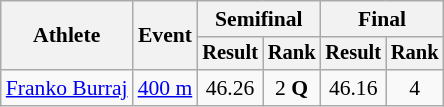<table class="wikitable" style="font-size:90%">
<tr>
<th rowspan="2">Athlete</th>
<th rowspan="2">Event</th>
<th colspan="2">Semifinal</th>
<th colspan="2">Final</th>
</tr>
<tr style="font-size:95%">
<th>Result</th>
<th>Rank</th>
<th>Result</th>
<th>Rank</th>
</tr>
<tr align=center>
<td align=left><a href='#'>Franko Burraj</a></td>
<td align=left><a href='#'>400 m</a></td>
<td>46.26</td>
<td>2 <strong>Q</strong></td>
<td>46.16 </td>
<td>4</td>
</tr>
</table>
